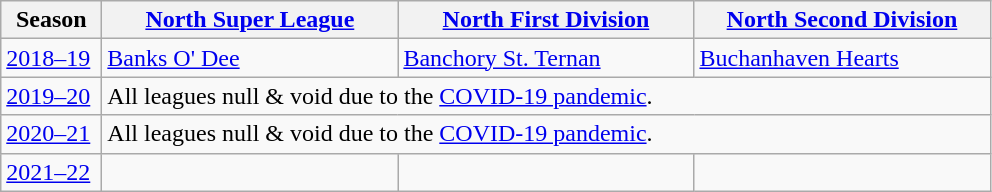<table class="wikitable">
<tr>
<th width=60>Season</th>
<th width=190><a href='#'>North Super League</a></th>
<th width=190><a href='#'>North First Division</a></th>
<th width=190><a href='#'>North Second Division</a></th>
</tr>
<tr>
<td style="text-align:left;"><a href='#'>2018–19</a></td>
<td><a href='#'>Banks O' Dee</a></td>
<td><a href='#'>Banchory St. Ternan</a></td>
<td><a href='#'>Buchanhaven Hearts</a></td>
</tr>
<tr>
<td style="text-align:left;"><a href='#'>2019–20</a></td>
<td colspan="3">All leagues null & void due to the <a href='#'>COVID-19 pandemic</a>.</td>
</tr>
<tr>
<td style="text-align:left;"><a href='#'>2020–21</a></td>
<td colspan="3">All leagues null & void due to the <a href='#'>COVID-19 pandemic</a>.</td>
</tr>
<tr>
<td><a href='#'>2021–22</a></td>
<td></td>
<td></td>
<td></td>
</tr>
</table>
